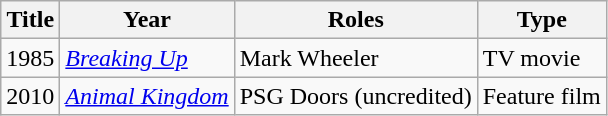<table class="wikitable"">
<tr>
<th>Title</th>
<th>Year</th>
<th>Roles</th>
<th>Type</th>
</tr>
<tr>
<td>1985</td>
<td><em><a href='#'>Breaking Up</a></em></td>
<td>Mark Wheeler</td>
<td>TV movie</td>
</tr>
<tr>
<td>2010</td>
<td><em><a href='#'>Animal
Kingdom</a></em></td>
<td>PSG Doors (uncredited)</td>
<td>Feature film</td>
</tr>
</table>
